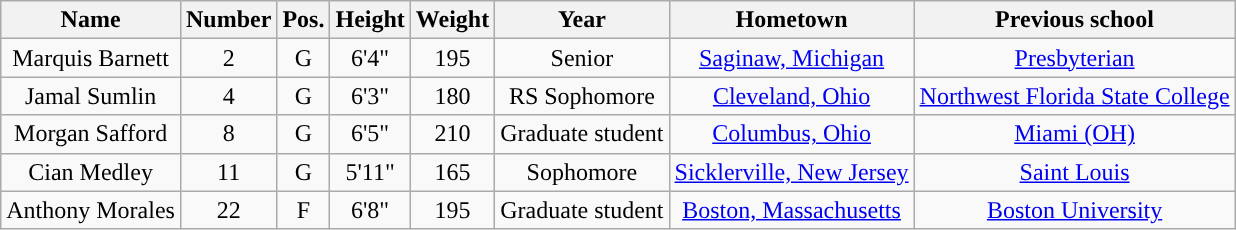<table class="wikitable sortable" style="text-align:center">
<tr align=center>
<th>Name</th>
<th>Number</th>
<th>Pos.</th>
<th>Height</th>
<th>Weight</th>
<th>Year</th>
<th>Hometown</th>
<th class="unsortable">Previous school</th>
</tr>
<tr>
<td>Marquis Barnett</td>
<td>2</td>
<td>G</td>
<td>6'4"</td>
<td>195</td>
<td>Senior</td>
<td><a href='#'>Saginaw, Michigan</a></td>
<td><a href='#'>Presbyterian</a></td>
</tr>
<tr>
<td>Jamal Sumlin</td>
<td>4</td>
<td>G</td>
<td>6'3"</td>
<td>180</td>
<td>RS Sophomore</td>
<td><a href='#'>Cleveland, Ohio</a></td>
<td><a href='#'>Northwest Florida State College</a></td>
</tr>
<tr>
<td>Morgan Safford</td>
<td>8</td>
<td>G</td>
<td>6'5"</td>
<td>210</td>
<td>Graduate student</td>
<td><a href='#'>Columbus, Ohio</a></td>
<td><a href='#'>Miami (OH)</a></td>
</tr>
<tr>
<td>Cian Medley</td>
<td>11</td>
<td>G</td>
<td>5'11"</td>
<td>165</td>
<td>Sophomore</td>
<td><a href='#'>Sicklerville, New Jersey</a></td>
<td><a href='#'>Saint Louis</a></td>
</tr>
<tr>
<td>Anthony Morales</td>
<td>22</td>
<td>F</td>
<td>6'8"</td>
<td>195</td>
<td>Graduate student</td>
<td><a href='#'>Boston, Massachusetts</a></td>
<td><a href='#'>Boston University</a></td>
</tr>
</table>
